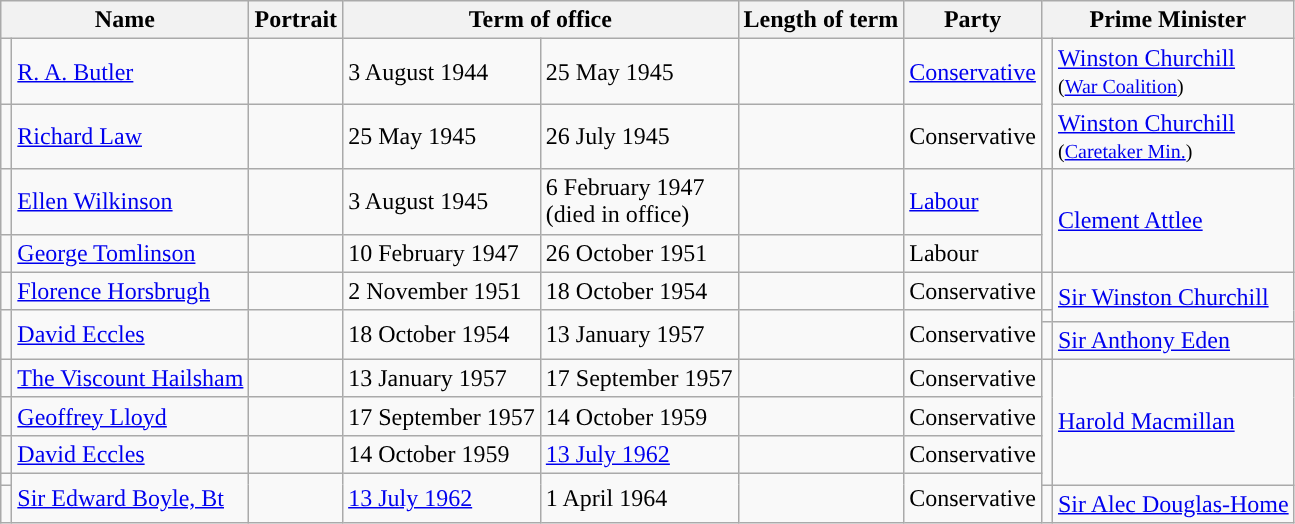<table class="wikitable">
<tr>
<th colspan=2>Name</th>
<th>Portrait</th>
<th colspan=2>Term of office</th>
<th>Length of term</th>
<th>Party</th>
<th colspan=2>Prime Minister</th>
</tr>
<tr>
<td style="background-color: "></td>
<td><a href='#'>R. A. Butler</a></td>
<td></td>
<td>3 August 1944</td>
<td>25 May 1945</td>
<td></td>
<td><a href='#'>Conservative</a></td>
<td rowspan=2 style="background-color: "></td>
<td><a href='#'>Winston Churchill</a><br><small>(<a href='#'>War Coalition</a>)</small></td>
</tr>
<tr>
<td style="background-color: "></td>
<td><a href='#'>Richard Law</a></td>
<td></td>
<td>25 May 1945</td>
<td>26 July 1945</td>
<td></td>
<td>Conservative</td>
<td><a href='#'>Winston Churchill</a><br><small>(<a href='#'>Caretaker Min.</a>)</small></td>
</tr>
<tr>
<td style="background-color: "></td>
<td><a href='#'>Ellen Wilkinson</a></td>
<td></td>
<td>3 August 1945</td>
<td>6 February 1947<br>(died in office)</td>
<td></td>
<td><a href='#'>Labour</a></td>
<td rowspan=2 style="background-color: "></td>
<td rowspan=2><a href='#'>Clement Attlee</a></td>
</tr>
<tr>
<td style="background-color: "></td>
<td><a href='#'>George Tomlinson</a></td>
<td></td>
<td>10 February 1947</td>
<td>26 October 1951</td>
<td></td>
<td>Labour</td>
</tr>
<tr>
<td style="background-color: "></td>
<td><a href='#'>Florence Horsbrugh</a></td>
<td></td>
<td>2 November 1951</td>
<td>18 October 1954</td>
<td></td>
<td>Conservative</td>
<td style="background-color: "></td>
<td rowspan=2><a href='#'>Sir Winston Churchill</a></td>
</tr>
<tr>
<td rowspan=2 style="background-color: "></td>
<td rowspan=2><a href='#'>David Eccles</a></td>
<td rowspan=2></td>
<td rowspan=2>18 October 1954</td>
<td rowspan=2>13 January 1957</td>
<td rowspan=2></td>
<td rowspan=2>Conservative</td>
<td style="background-color: "></td>
</tr>
<tr>
<td style="background-color: "></td>
<td><a href='#'>Sir Anthony Eden</a></td>
</tr>
<tr>
<td style="background-color: "></td>
<td><a href='#'>The Viscount Hailsham</a></td>
<td></td>
<td>13 January 1957</td>
<td>17 September 1957</td>
<td></td>
<td>Conservative</td>
<td rowspan=4 style="background-color: "></td>
<td rowspan=4><a href='#'>Harold Macmillan</a></td>
</tr>
<tr>
<td style="background-color: "></td>
<td><a href='#'>Geoffrey Lloyd</a></td>
<td></td>
<td>17 September 1957</td>
<td>14 October 1959</td>
<td></td>
<td>Conservative</td>
</tr>
<tr>
<td style="background-color: "></td>
<td><a href='#'>David Eccles</a></td>
<td></td>
<td>14 October 1959</td>
<td><a href='#'>13 July 1962</a></td>
<td></td>
<td>Conservative</td>
</tr>
<tr>
<td style="background-color: "></td>
<td rowspan=2><a href='#'>Sir Edward Boyle, Bt</a></td>
<td rowspan=2></td>
<td rowspan=2><a href='#'>13 July 1962</a></td>
<td rowspan=2>1 April 1964</td>
<td rowspan=2></td>
<td rowspan=2>Conservative</td>
</tr>
<tr>
<td style="background-color: "></td>
<td style="background-color: "></td>
<td><a href='#'>Sir Alec Douglas-Home</a></td>
</tr>
</table>
